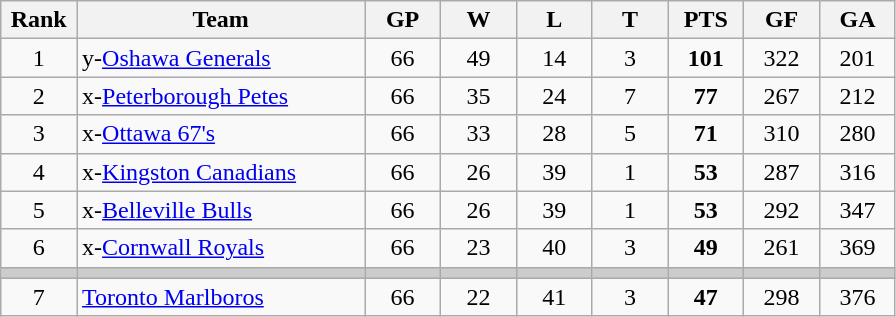<table class="wikitable sortable" style="text-align:center">
<tr>
<th width="7.5%">Rank</th>
<th width="28.5%">Team</th>
<th width="7.5%">GP</th>
<th width="7.5%">W</th>
<th width="7.5%">L</th>
<th width="7.5%">T</th>
<th width="7.5%">PTS</th>
<th width="7.5%">GF</th>
<th width="7.5%">GA</th>
</tr>
<tr>
<td>1</td>
<td align=left>y-<a href='#'>Oshawa Generals</a></td>
<td>66</td>
<td>49</td>
<td>14</td>
<td>3</td>
<td><strong>101</strong></td>
<td>322</td>
<td>201</td>
</tr>
<tr>
<td>2</td>
<td align=left>x-<a href='#'>Peterborough Petes</a></td>
<td>66</td>
<td>35</td>
<td>24</td>
<td>7</td>
<td><strong>77</strong></td>
<td>267</td>
<td>212</td>
</tr>
<tr>
<td>3</td>
<td align=left>x-<a href='#'>Ottawa 67's</a></td>
<td>66</td>
<td>33</td>
<td>28</td>
<td>5</td>
<td><strong>71</strong></td>
<td>310</td>
<td>280</td>
</tr>
<tr>
<td>4</td>
<td align=left>x-<a href='#'>Kingston Canadians</a></td>
<td>66</td>
<td>26</td>
<td>39</td>
<td>1</td>
<td><strong>53</strong></td>
<td>287</td>
<td>316</td>
</tr>
<tr>
<td>5</td>
<td align=left>x-<a href='#'>Belleville Bulls</a></td>
<td>66</td>
<td>26</td>
<td>39</td>
<td>1</td>
<td><strong>53</strong></td>
<td>292</td>
<td>347</td>
</tr>
<tr>
<td>6</td>
<td align=left>x-<a href='#'>Cornwall Royals</a></td>
<td>66</td>
<td>23</td>
<td>40</td>
<td>3</td>
<td><strong>49</strong></td>
<td>261</td>
<td>369</td>
</tr>
<tr style="background-color:#cccccc;">
<td></td>
<td></td>
<td></td>
<td></td>
<td></td>
<td></td>
<td></td>
<td></td>
<td></td>
</tr>
<tr>
<td>7</td>
<td align=left><a href='#'>Toronto Marlboros</a></td>
<td>66</td>
<td>22</td>
<td>41</td>
<td>3</td>
<td><strong>47</strong></td>
<td>298</td>
<td>376</td>
</tr>
</table>
